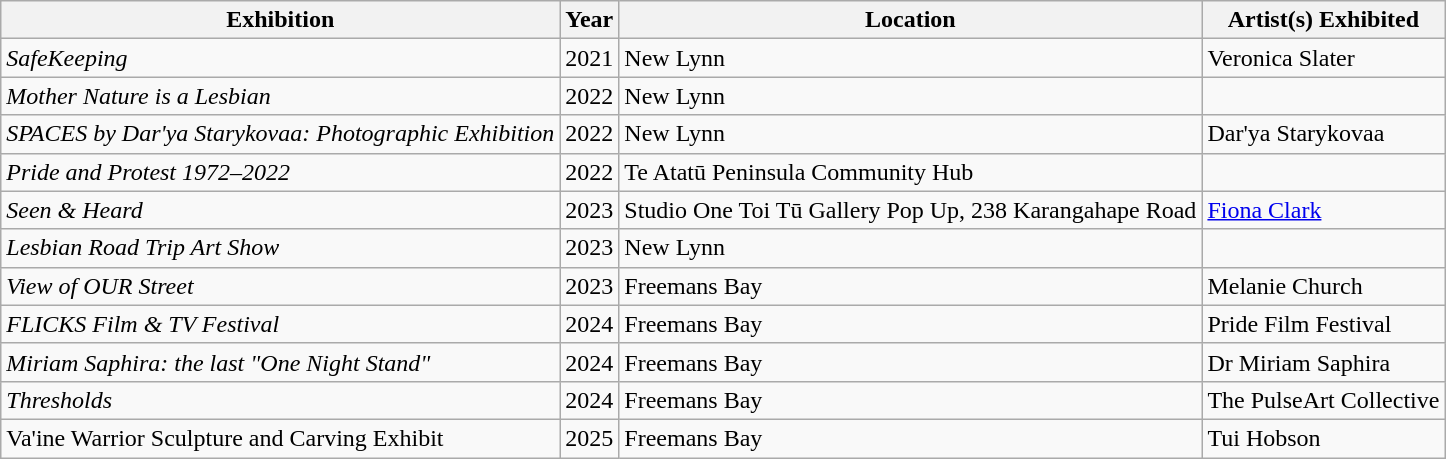<table class="wikitable">
<tr>
<th>Exhibition</th>
<th>Year</th>
<th>Location</th>
<th>Artist(s) Exhibited</th>
</tr>
<tr>
<td><em>SafeKeeping</em></td>
<td>2021</td>
<td>New Lynn</td>
<td>Veronica Slater</td>
</tr>
<tr>
<td><em>Mother Nature is a Lesbian</em></td>
<td>2022</td>
<td>New Lynn</td>
<td></td>
</tr>
<tr>
<td><em>SPACES by Dar'ya Starykovaa: Photographic Exhibition</em></td>
<td>2022</td>
<td>New Lynn</td>
<td>Dar'ya Starykovaa</td>
</tr>
<tr>
<td><em>Pride and Protest 1972–2022</em></td>
<td>2022</td>
<td>Te Atatū Peninsula Community Hub</td>
<td></td>
</tr>
<tr>
<td><em>Seen & Heard</em></td>
<td>2023</td>
<td>Studio One Toi Tū Gallery Pop Up, 238 Karangahape Road</td>
<td><a href='#'>Fiona Clark</a></td>
</tr>
<tr>
<td><em>Lesbian Road Trip Art Show</em></td>
<td>2023</td>
<td>New Lynn</td>
<td></td>
</tr>
<tr>
<td><em>View of OUR Street</em></td>
<td>2023</td>
<td>Freemans Bay</td>
<td>Melanie Church</td>
</tr>
<tr>
<td><em>FLICKS Film & TV Festival</em></td>
<td>2024</td>
<td>Freemans Bay</td>
<td>Pride Film Festival</td>
</tr>
<tr>
<td><em>Miriam Saphira: the last "One Night Stand"</em></td>
<td>2024</td>
<td>Freemans Bay</td>
<td>Dr Miriam Saphira</td>
</tr>
<tr>
<td><em>Thresholds</em></td>
<td>2024</td>
<td>Freemans Bay</td>
<td>The PulseArt Collective</td>
</tr>
<tr>
<td>Va'ine Warrior Sculpture and Carving Exhibit</td>
<td>2025</td>
<td>Freemans Bay</td>
<td>Tui Hobson</td>
</tr>
</table>
